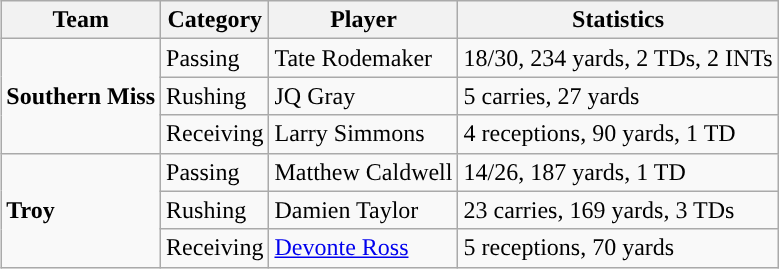<table class="wikitable" style="float: right;">
<tr>
<th>Team</th>
<th>Category</th>
<th>Player</th>
<th>Statistics</th>
</tr>
<tr>
<td rowspan=3><strong>Southern Miss</strong></td>
<td>Passing</td>
<td>Tate Rodemaker</td>
<td>18/30, 234 yards, 2 TDs, 2 INTs</td>
</tr>
<tr>
<td>Rushing</td>
<td>JQ Gray</td>
<td>5 carries, 27 yards</td>
</tr>
<tr>
<td>Receiving</td>
<td>Larry Simmons</td>
<td>4 receptions, 90 yards, 1 TD</td>
</tr>
<tr>
<td rowspan=3><strong>Troy</strong></td>
<td>Passing</td>
<td>Matthew Caldwell</td>
<td>14/26, 187 yards, 1 TD</td>
</tr>
<tr>
<td>Rushing</td>
<td>Damien Taylor</td>
<td>23 carries, 169 yards, 3 TDs</td>
</tr>
<tr>
<td>Receiving</td>
<td><a href='#'>Devonte Ross</a></td>
<td>5 receptions, 70 yards</td>
</tr>
</table>
